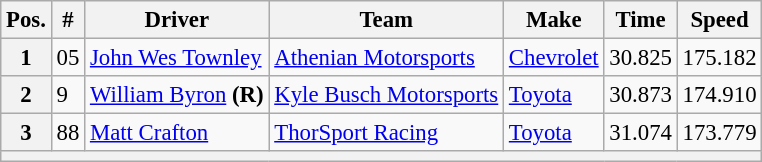<table class="wikitable" style="font-size:95%">
<tr>
<th>Pos.</th>
<th>#</th>
<th>Driver</th>
<th>Team</th>
<th>Make</th>
<th>Time</th>
<th>Speed</th>
</tr>
<tr>
<th>1</th>
<td>05</td>
<td><a href='#'>John Wes Townley</a></td>
<td><a href='#'>Athenian Motorsports</a></td>
<td><a href='#'>Chevrolet</a></td>
<td>30.825</td>
<td>175.182</td>
</tr>
<tr>
<th>2</th>
<td>9</td>
<td><a href='#'>William Byron</a> <strong>(R)</strong></td>
<td><a href='#'>Kyle Busch Motorsports</a></td>
<td><a href='#'>Toyota</a></td>
<td>30.873</td>
<td>174.910</td>
</tr>
<tr>
<th>3</th>
<td>88</td>
<td><a href='#'>Matt Crafton</a></td>
<td><a href='#'>ThorSport Racing</a></td>
<td><a href='#'>Toyota</a></td>
<td>31.074</td>
<td>173.779</td>
</tr>
<tr>
<th colspan="7"></th>
</tr>
</table>
